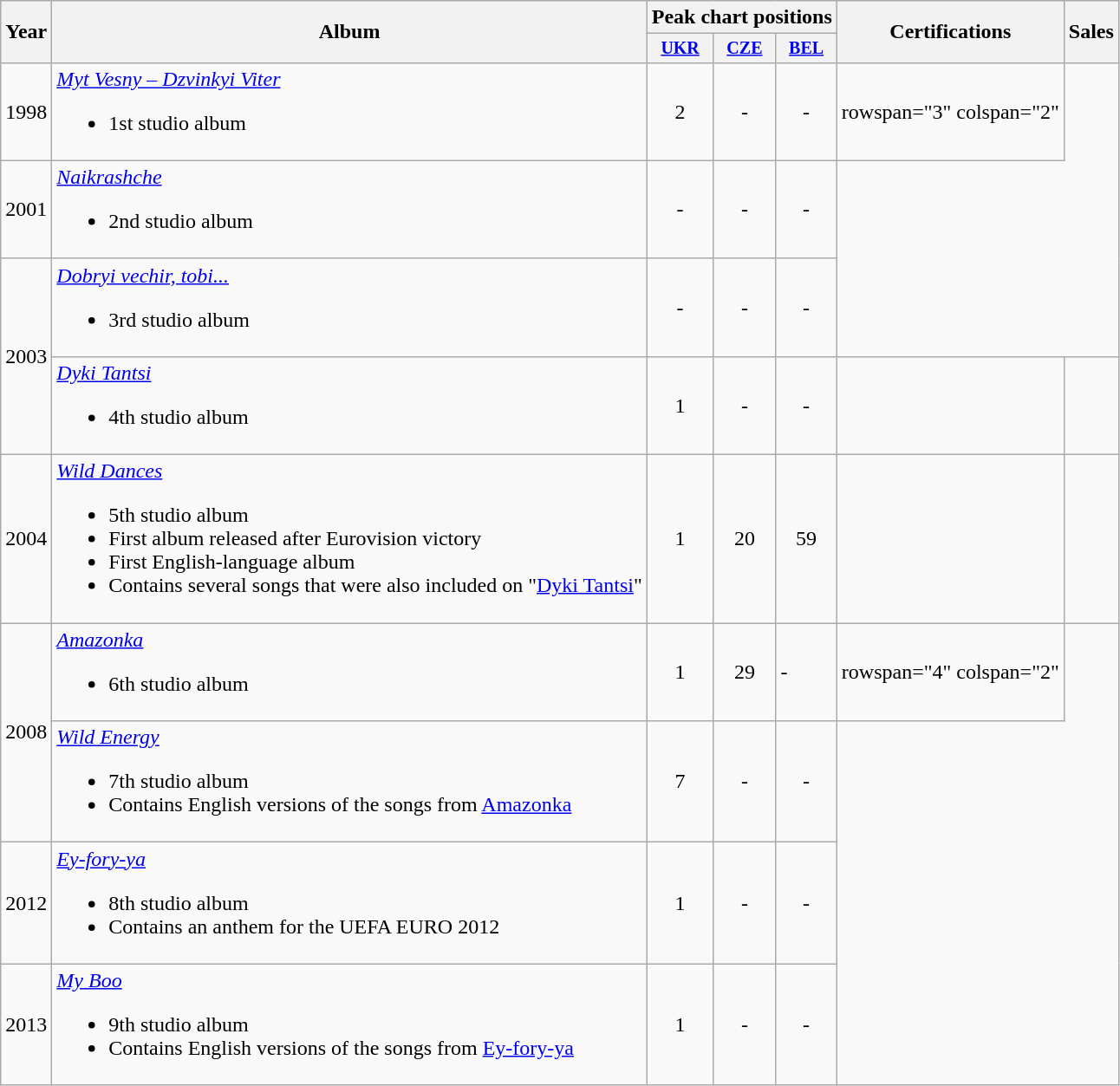<table class="wikitable">
<tr>
<th rowspan=2>Year</th>
<th rowspan=2>Album</th>
<th colspan=3>Peak chart positions</th>
<th rowspan=2>Certifications</th>
<th rowspan=2>Sales</th>
</tr>
<tr style="font-size:smaller;">
<th><a href='#'>UKR</a></th>
<th><a href='#'>CZE</a></th>
<th><a href='#'>BEL</a></th>
</tr>
<tr>
<td align="center">1998</td>
<td><em><a href='#'>Myt Vesny – Dzvinkyi Viter</a></em><br><ul><li>1st studio album</li></ul></td>
<td align="center">2</td>
<td align="center">-</td>
<td align="center">-</td>
<td>rowspan="3" colspan="2" </td>
</tr>
<tr>
<td align="center">2001</td>
<td><em><a href='#'>Naikrashche</a></em><br><ul><li>2nd studio album</li></ul></td>
<td align="center">-</td>
<td align="center">-</td>
<td align="center">-</td>
</tr>
<tr>
<td rowspan="2" align="center">2003</td>
<td><em><a href='#'>Dobryi vechir, tobi...</a></em><br><ul><li>3rd studio album</li></ul></td>
<td align="center">-</td>
<td align="center">-</td>
<td align="center">-</td>
</tr>
<tr>
<td><em><a href='#'>Dyki Tantsi</a></em><br><ul><li>4th studio album</li></ul></td>
<td align="center">1</td>
<td align="center">-</td>
<td align="center">-</td>
<td></td>
<td></td>
</tr>
<tr>
<td align="center">2004</td>
<td><em><a href='#'>Wild Dances</a></em><br><ul><li>5th studio album</li><li>First album released after Eurovision victory</li><li>First English-language album</li><li>Contains several songs that were also included on "<a href='#'>Dyki Tantsi</a>"</li></ul></td>
<td align="center">1</td>
<td align="center">20</td>
<td align="center">59</td>
<td></td>
<td></td>
</tr>
<tr>
<td rowspan="2" align="center">2008</td>
<td><em><a href='#'>Amazonka</a></em><br><ul><li>6th studio album</li></ul></td>
<td align="center">1</td>
<td align="center">29</td>
<td>-</td>
<td>rowspan="4" colspan="2" </td>
</tr>
<tr>
<td><em><a href='#'>Wild Energy</a></em><br><ul><li>7th studio album</li><li>Contains English versions of the songs from <a href='#'>Amazonka</a></li></ul></td>
<td align="center">7</td>
<td align="center">-</td>
<td align="center">-</td>
</tr>
<tr>
<td align="center">2012</td>
<td><em><a href='#'>Ey-fory-ya</a></em><br><ul><li>8th studio album</li><li>Contains an anthem for the UEFA EURO 2012</li></ul></td>
<td align="center">1</td>
<td align="center">-</td>
<td align="center">-</td>
</tr>
<tr>
<td align="center">2013</td>
<td><em><a href='#'>My Boo</a></em><br><ul><li>9th studio album</li><li>Contains English versions of the songs from <a href='#'>Ey-fory-ya</a></li></ul></td>
<td align="center">1</td>
<td align="center">-</td>
<td align="center">-</td>
</tr>
</table>
